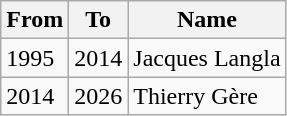<table class="wikitable">
<tr>
<th>From</th>
<th>To</th>
<th>Name</th>
</tr>
<tr>
<td>1995</td>
<td>2014</td>
<td>Jacques Langla</td>
</tr>
<tr>
<td>2014</td>
<td>2026</td>
<td>Thierry Gère</td>
</tr>
</table>
